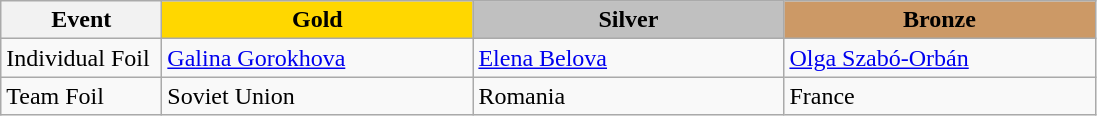<table class="wikitable">
<tr>
<th width="100">Event</th>
<th style="background-color:gold;" width="200"> Gold</th>
<th style="background-color:silver;" width="200"> Silver</th>
<th style="background-color:#CC9966;" width="200"> Bronze</th>
</tr>
<tr>
<td>Individual Foil</td>
<td> <a href='#'>Galina Gorokhova</a></td>
<td> <a href='#'>Elena Belova</a></td>
<td> <a href='#'>Olga Szabó-Orbán</a></td>
</tr>
<tr>
<td>Team Foil</td>
<td> Soviet Union</td>
<td> Romania</td>
<td> France</td>
</tr>
</table>
